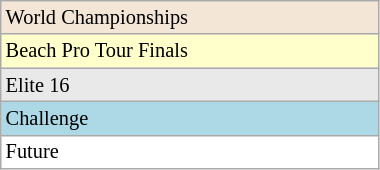<table class=wikitable style=font-size:85%;width:20%>
<tr bgcolor=#F3E6D7>
<td>World Championships</td>
</tr>
<tr bgcolor=#ffffcc>
<td>Beach Pro Tour Finals</td>
</tr>
<tr bgcolor=#E9E9E9>
<td>Elite 16</td>
</tr>
<tr bgcolor=#ADD8E6>
<td>Challenge</td>
</tr>
<tr bgcolor=#ffffff>
<td>Future</td>
</tr>
</table>
